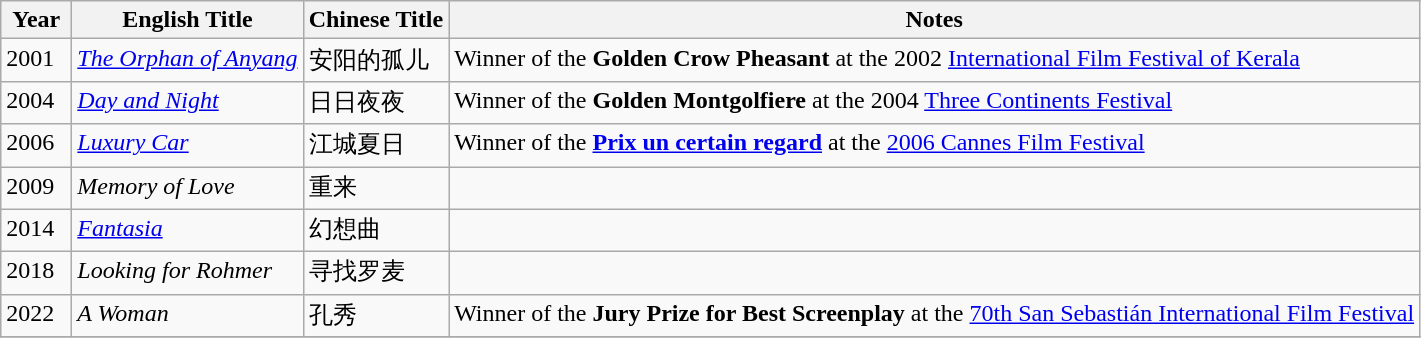<table class="wikitable">
<tr>
<th align="left" valign="top" width="40">Year</th>
<th align="left" valign="top">English Title</th>
<th align="left" valign="top">Chinese Title</th>
<th align="left" valign="top">Notes</th>
</tr>
<tr>
<td align="left" valign="top">2001</td>
<td align="left" valign="top"><em><a href='#'>The Orphan of Anyang</a></em></td>
<td align="left" valign="top">安阳的孤儿</td>
<td align="left" valign="top">Winner of the <strong>Golden Crow Pheasant</strong> at the 2002 <a href='#'>International Film Festival of Kerala</a></td>
</tr>
<tr>
<td align="left" valign="top">2004</td>
<td align="left" valign="top"><em><a href='#'>Day and Night</a></em></td>
<td align="left" valign="top">日日夜夜</td>
<td align="left" valign="top">Winner of the <strong>Golden Montgolfiere</strong> at the 2004 <a href='#'>Three Continents Festival</a></td>
</tr>
<tr>
<td align="left" valign="top">2006</td>
<td align="left" valign="top"><em><a href='#'>Luxury Car</a></em></td>
<td align="left" valign="top">江城夏日</td>
<td align="left" valign="top">Winner of the <strong><a href='#'>Prix un certain regard</a></strong> at the <a href='#'>2006 Cannes Film Festival</a></td>
</tr>
<tr>
<td align="left" valign="top">2009</td>
<td align="left" valign="top"><em>Memory of Love</em></td>
<td align="left" valign="top">重来</td>
<td align="left" valign="top"></td>
</tr>
<tr>
<td align="left" valign="top">2014</td>
<td align="left" valign="top"><em><a href='#'>Fantasia</a></em></td>
<td align="left" valign="top">幻想曲</td>
<td align="left" valign="top"></td>
</tr>
<tr>
<td align="left" valign="top">2018</td>
<td align="left" valign="top"><em>Looking for Rohmer</em></td>
<td align="left" valign="top">寻找罗麦</td>
<td align="left" valign="top"></td>
</tr>
<tr>
<td align="left" valign="top">2022</td>
<td align="left" valign="top"><em>A Woman</em></td>
<td align="left" valign="top">孔秀</td>
<td align="left" valign="top">Winner of the <strong>Jury Prize for Best Screenplay</strong> at the <a href='#'>70th San Sebastián International Film Festival</a></td>
</tr>
<tr>
</tr>
</table>
